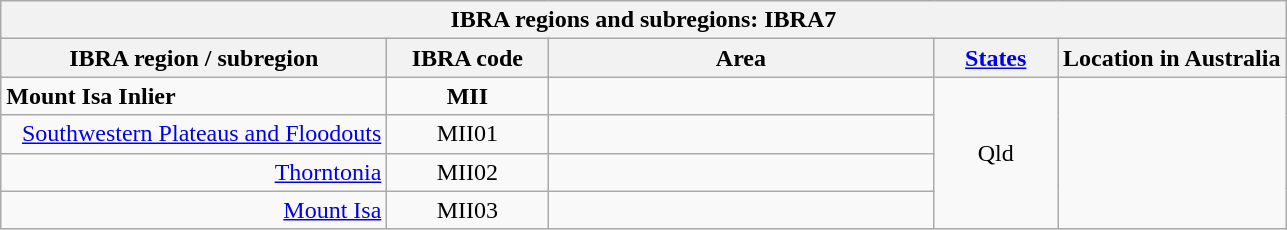<table class="wikitable sortable">
<tr>
<th rowwidth=100px colspan=5>IBRA regions and subregions: IBRA7</th>
</tr>
<tr>
<th scope="col" width="250px">IBRA region / subregion</th>
<th scope="col" width="100px">IBRA code</th>
<th scope="col" width="250px">Area</th>
<th scope="col" width="75px"><a href='#'>States</a></th>
<th>Location in Australia</th>
</tr>
<tr>
<td><strong>Mount Isa Inlier</strong></td>
<td align="center"><strong>MII</strong></td>
<td align="right"><strong></strong></td>
<td align="center" rowspan=4>Qld</td>
<td align="center" rowspan=4></td>
</tr>
<tr>
<td align="right"><a href='#'>Southwestern Plateaus and Floodouts</a></td>
<td align="center">MII01</td>
<td align="right"></td>
</tr>
<tr>
<td align="right"><a href='#'>Thorntonia</a></td>
<td align="center">MII02</td>
<td align="right"></td>
</tr>
<tr>
<td align="right"><a href='#'>Mount Isa</a></td>
<td align="center">MII03</td>
<td align="right"></td>
</tr>
</table>
